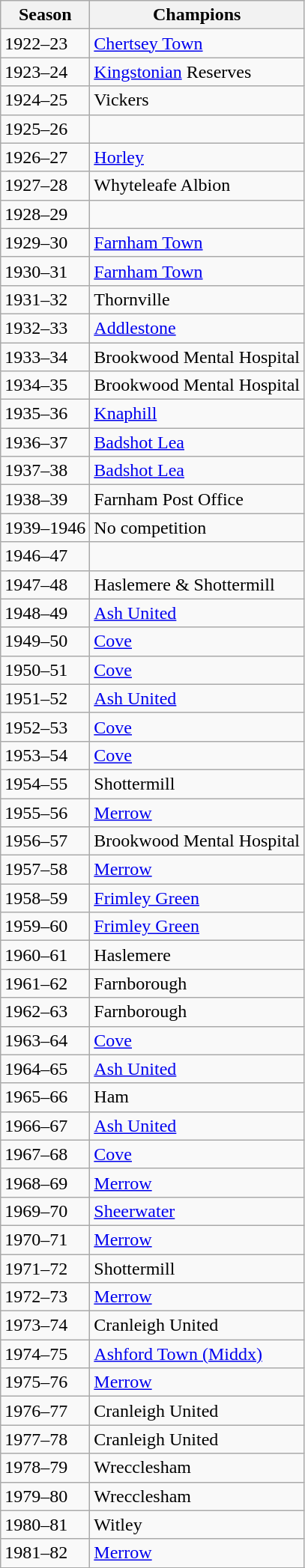<table class="wikitable" style="textalign-center">
<tr>
<th>Season</th>
<th>Champions</th>
</tr>
<tr>
<td>1922–23</td>
<td><a href='#'>Chertsey Town</a></td>
</tr>
<tr>
<td>1923–24</td>
<td><a href='#'>Kingstonian</a> Reserves</td>
</tr>
<tr>
<td>1924–25</td>
<td>Vickers</td>
</tr>
<tr>
<td>1925–26</td>
<td></td>
</tr>
<tr>
<td>1926–27</td>
<td><a href='#'>Horley</a></td>
</tr>
<tr>
<td>1927–28</td>
<td>Whyteleafe Albion</td>
</tr>
<tr>
<td>1928–29</td>
<td></td>
</tr>
<tr>
<td>1929–30</td>
<td><a href='#'>Farnham Town</a></td>
</tr>
<tr>
<td>1930–31</td>
<td><a href='#'>Farnham Town</a></td>
</tr>
<tr>
<td>1931–32</td>
<td>Thornville</td>
</tr>
<tr>
<td>1932–33</td>
<td><a href='#'>Addlestone</a></td>
</tr>
<tr>
<td>1933–34</td>
<td>Brookwood Mental Hospital</td>
</tr>
<tr>
<td>1934–35</td>
<td>Brookwood Mental Hospital</td>
</tr>
<tr>
<td>1935–36</td>
<td><a href='#'>Knaphill</a></td>
</tr>
<tr>
<td>1936–37</td>
<td><a href='#'>Badshot Lea</a></td>
</tr>
<tr>
<td>1937–38</td>
<td><a href='#'>Badshot Lea</a></td>
</tr>
<tr>
<td>1938–39</td>
<td>Farnham Post Office</td>
</tr>
<tr>
<td>1939–1946</td>
<td>No competition</td>
</tr>
<tr>
<td>1946–47</td>
<td></td>
</tr>
<tr>
<td>1947–48</td>
<td>Haslemere & Shottermill</td>
</tr>
<tr>
<td>1948–49</td>
<td><a href='#'>Ash United</a></td>
</tr>
<tr>
<td>1949–50</td>
<td><a href='#'>Cove</a></td>
</tr>
<tr>
<td>1950–51</td>
<td><a href='#'>Cove</a></td>
</tr>
<tr>
<td>1951–52</td>
<td><a href='#'>Ash United</a></td>
</tr>
<tr>
<td>1952–53</td>
<td><a href='#'>Cove</a></td>
</tr>
<tr>
<td>1953–54</td>
<td><a href='#'>Cove</a></td>
</tr>
<tr>
<td>1954–55</td>
<td>Shottermill</td>
</tr>
<tr>
<td>1955–56</td>
<td><a href='#'>Merrow</a></td>
</tr>
<tr>
<td>1956–57</td>
<td>Brookwood Mental Hospital</td>
</tr>
<tr>
<td>1957–58</td>
<td><a href='#'>Merrow</a></td>
</tr>
<tr>
<td>1958–59</td>
<td><a href='#'>Frimley Green</a></td>
</tr>
<tr>
<td>1959–60</td>
<td><a href='#'>Frimley Green</a></td>
</tr>
<tr>
<td>1960–61</td>
<td>Haslemere</td>
</tr>
<tr>
<td>1961–62</td>
<td>Farnborough</td>
</tr>
<tr>
<td>1962–63</td>
<td>Farnborough</td>
</tr>
<tr>
<td>1963–64</td>
<td><a href='#'>Cove</a></td>
</tr>
<tr>
<td>1964–65</td>
<td><a href='#'>Ash United</a></td>
</tr>
<tr>
<td>1965–66</td>
<td>Ham</td>
</tr>
<tr>
<td>1966–67</td>
<td><a href='#'>Ash United</a></td>
</tr>
<tr>
<td>1967–68</td>
<td><a href='#'>Cove</a></td>
</tr>
<tr>
<td>1968–69</td>
<td><a href='#'>Merrow</a></td>
</tr>
<tr>
<td>1969–70</td>
<td><a href='#'>Sheerwater</a></td>
</tr>
<tr>
<td>1970–71</td>
<td><a href='#'>Merrow</a></td>
</tr>
<tr>
<td>1971–72</td>
<td>Shottermill</td>
</tr>
<tr>
<td>1972–73</td>
<td><a href='#'>Merrow</a></td>
</tr>
<tr>
<td>1973–74</td>
<td>Cranleigh United</td>
</tr>
<tr>
<td>1974–75</td>
<td><a href='#'>Ashford Town (Middx)</a></td>
</tr>
<tr>
<td>1975–76</td>
<td><a href='#'>Merrow</a></td>
</tr>
<tr>
<td>1976–77</td>
<td>Cranleigh United</td>
</tr>
<tr>
<td>1977–78</td>
<td>Cranleigh United</td>
</tr>
<tr>
<td>1978–79</td>
<td>Wrecclesham</td>
</tr>
<tr>
<td>1979–80</td>
<td>Wrecclesham</td>
</tr>
<tr>
<td>1980–81</td>
<td>Witley</td>
</tr>
<tr>
<td>1981–82</td>
<td><a href='#'>Merrow</a></td>
</tr>
<tr>
</tr>
</table>
